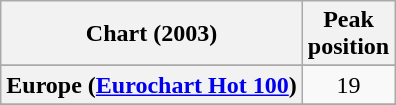<table class="wikitable sortable plainrowheaders" style="text-align:center">
<tr>
<th>Chart (2003)</th>
<th>Peak<br>position</th>
</tr>
<tr>
</tr>
<tr>
</tr>
<tr>
</tr>
<tr>
<th scope="row">Europe (<a href='#'>Eurochart Hot 100</a>)</th>
<td>19</td>
</tr>
<tr>
</tr>
<tr>
</tr>
<tr>
</tr>
<tr>
</tr>
<tr>
</tr>
<tr>
</tr>
<tr>
</tr>
<tr>
</tr>
<tr>
</tr>
<tr>
</tr>
</table>
